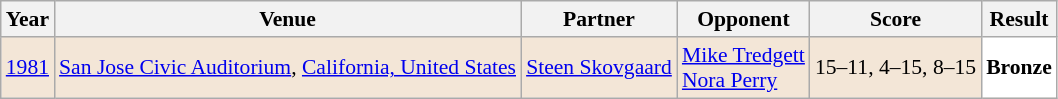<table class="sortable wikitable" style="font-size: 90%;">
<tr>
<th>Year</th>
<th>Venue</th>
<th>Partner</th>
<th>Opponent</th>
<th>Score</th>
<th>Result</th>
</tr>
<tr style="background:#F3E6D7">
<td align="center"><a href='#'>1981</a></td>
<td align="left"><a href='#'>San Jose Civic Auditorium</a>, <a href='#'>California, United States</a></td>
<td align="left"> <a href='#'>Steen Skovgaard</a></td>
<td align="left"> <a href='#'>Mike Tredgett</a><br> <a href='#'>Nora Perry</a></td>
<td align="left">15–11, 4–15, 8–15</td>
<td style="text-align:left; background:white"> <strong>Bronze</strong></td>
</tr>
</table>
